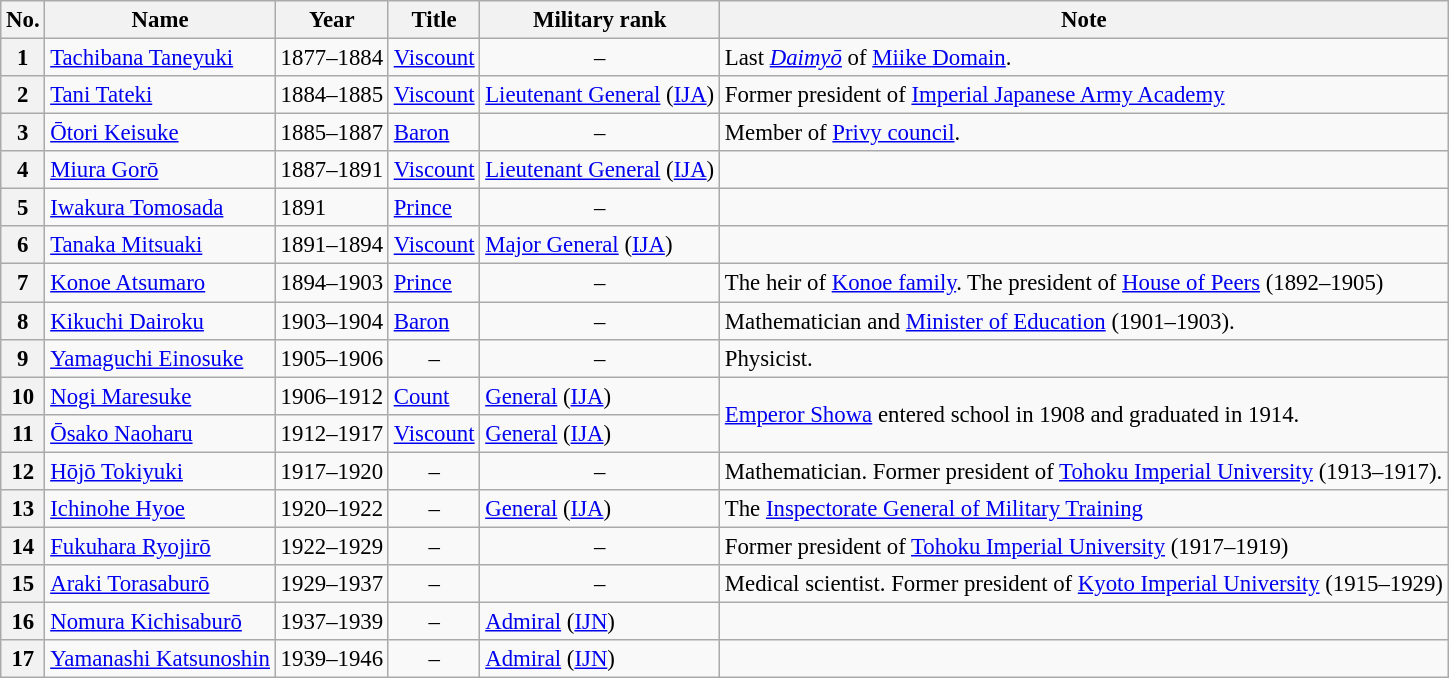<table class="wikitable" style="font-size: 95%;">
<tr>
<th>No.</th>
<th>Name</th>
<th>Year</th>
<th>Title</th>
<th>Military rank</th>
<th>Note</th>
</tr>
<tr>
<th>1</th>
<td><a href='#'>Tachibana Taneyuki</a></td>
<td>1877–1884</td>
<td><a href='#'>Viscount</a></td>
<td align="center">–</td>
<td>Last <em><a href='#'>Daimyō</a></em> of <a href='#'>Miike Domain</a>.</td>
</tr>
<tr>
<th>2</th>
<td><a href='#'>Tani Tateki</a></td>
<td>1884–1885</td>
<td><a href='#'>Viscount</a></td>
<td><a href='#'>Lieutenant General</a> (<a href='#'>IJA</a>)</td>
<td>Former president of <a href='#'>Imperial Japanese Army Academy</a></td>
</tr>
<tr>
<th>3</th>
<td><a href='#'>Ōtori Keisuke</a></td>
<td>1885–1887</td>
<td><a href='#'>Baron</a></td>
<td align="center">–</td>
<td>Member of <a href='#'>Privy council</a>.</td>
</tr>
<tr>
<th>4</th>
<td><a href='#'>Miura Gorō</a></td>
<td>1887–1891</td>
<td><a href='#'>Viscount</a></td>
<td><a href='#'>Lieutenant General</a> (<a href='#'>IJA</a>)</td>
<td></td>
</tr>
<tr>
<th>5</th>
<td><a href='#'>Iwakura Tomosada</a></td>
<td>1891</td>
<td><a href='#'>Prince</a></td>
<td align="center">–</td>
<td></td>
</tr>
<tr>
<th>6</th>
<td><a href='#'>Tanaka Mitsuaki</a></td>
<td>1891–1894</td>
<td><a href='#'>Viscount</a></td>
<td><a href='#'>Major General</a> (<a href='#'>IJA</a>)</td>
<td></td>
</tr>
<tr>
<th>7</th>
<td><a href='#'>Konoe Atsumaro</a></td>
<td>1894–1903</td>
<td><a href='#'>Prince</a></td>
<td align="center">–</td>
<td>The heir of <a href='#'>Konoe family</a>. The president of <a href='#'>House of Peers</a> (1892–1905)</td>
</tr>
<tr>
<th>8</th>
<td><a href='#'>Kikuchi Dairoku</a></td>
<td>1903–1904</td>
<td><a href='#'>Baron</a></td>
<td align="center">–</td>
<td>Mathematician and <a href='#'>Minister of Education</a> (1901–1903).</td>
</tr>
<tr>
<th>9</th>
<td><a href='#'>Yamaguchi Einosuke</a></td>
<td>1905–1906</td>
<td align="center">–</td>
<td align="center">–</td>
<td>Physicist.</td>
</tr>
<tr>
<th>10</th>
<td><a href='#'>Nogi Maresuke</a></td>
<td>1906–1912</td>
<td><a href='#'>Count</a></td>
<td><a href='#'>General</a> (<a href='#'>IJA</a>)</td>
<td rowspan="2"><a href='#'>Emperor Showa</a> entered school in 1908 and graduated in 1914.</td>
</tr>
<tr>
<th>11</th>
<td><a href='#'>Ōsako Naoharu</a></td>
<td>1912–1917</td>
<td><a href='#'>Viscount</a></td>
<td><a href='#'>General</a> (<a href='#'>IJA</a>)</td>
</tr>
<tr>
<th>12</th>
<td><a href='#'>Hōjō Tokiyuki</a></td>
<td>1917–1920</td>
<td align="center">–</td>
<td align="center">–</td>
<td>Mathematician. Former president of <a href='#'>Tohoku Imperial University</a> (1913–1917).</td>
</tr>
<tr>
<th>13</th>
<td><a href='#'>Ichinohe Hyoe</a></td>
<td>1920–1922</td>
<td align="center">–</td>
<td><a href='#'>General</a> (<a href='#'>IJA</a>)</td>
<td>The <a href='#'>Inspectorate General of Military Training</a></td>
</tr>
<tr>
<th>14</th>
<td><a href='#'>Fukuhara Ryojirō</a></td>
<td>1922–1929</td>
<td align="center">–</td>
<td align="center">–</td>
<td>Former president of <a href='#'>Tohoku Imperial University</a> (1917–1919)</td>
</tr>
<tr>
<th>15</th>
<td><a href='#'>Araki Torasaburō</a></td>
<td>1929–1937</td>
<td align="center">–</td>
<td align="center">–</td>
<td>Medical scientist. Former president of <a href='#'>Kyoto Imperial University</a> (1915–1929)</td>
</tr>
<tr>
<th>16</th>
<td><a href='#'>Nomura Kichisaburō</a></td>
<td>1937–1939</td>
<td align="center">–</td>
<td><a href='#'>Admiral</a> (<a href='#'>IJN</a>)</td>
<td></td>
</tr>
<tr>
<th>17</th>
<td><a href='#'>Yamanashi Katsunoshin</a></td>
<td>1939–1946</td>
<td align="center">–</td>
<td><a href='#'>Admiral</a> (<a href='#'>IJN</a>)</td>
<td></td>
</tr>
</table>
